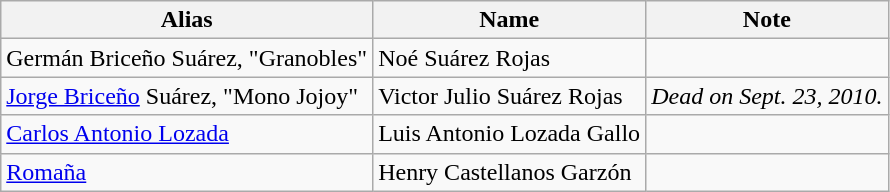<table class="wikitable">
<tr>
<th>Alias</th>
<th>Name</th>
<th>Note</th>
</tr>
<tr>
<td>Germán Briceño Suárez, "Granobles"</td>
<td>Noé Suárez Rojas</td>
</tr>
<tr>
<td><a href='#'>Jorge Briceño</a> Suárez, "Mono Jojoy"</td>
<td>Victor Julio Suárez Rojas</td>
<td><em>Dead on Sept. 23, 2010.</em></td>
</tr>
<tr>
<td><a href='#'>Carlos Antonio Lozada</a></td>
<td>Luis Antonio Lozada Gallo</td>
</tr>
<tr>
<td><a href='#'>Romaña</a></td>
<td>Henry Castellanos Garzón</td>
<td></td>
</tr>
</table>
